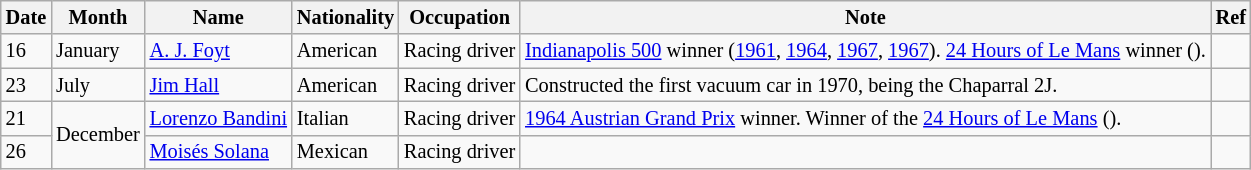<table class="wikitable" style="font-size:85%;">
<tr>
<th>Date</th>
<th>Month</th>
<th>Name</th>
<th>Nationality</th>
<th>Occupation</th>
<th>Note</th>
<th>Ref</th>
</tr>
<tr>
<td>16</td>
<td>January</td>
<td><a href='#'>A. J. Foyt</a></td>
<td>American</td>
<td>Racing driver</td>
<td><a href='#'>Indianapolis 500</a> winner (<a href='#'>1961</a>, <a href='#'>1964</a>, <a href='#'>1967</a>, <a href='#'>1967</a>). <a href='#'>24 Hours of Le Mans</a> winner ().</td>
<td></td>
</tr>
<tr>
<td>23</td>
<td>July</td>
<td><a href='#'>Jim Hall</a></td>
<td>American</td>
<td>Racing driver</td>
<td>Constructed the first vacuum car in 1970, being the Chaparral 2J.</td>
<td></td>
</tr>
<tr>
<td>21</td>
<td rowspan=2>December</td>
<td><a href='#'>Lorenzo Bandini</a></td>
<td>Italian</td>
<td>Racing driver</td>
<td><a href='#'>1964 Austrian Grand Prix</a> winner. Winner of the <a href='#'>24 Hours of Le Mans</a> ().</td>
<td></td>
</tr>
<tr>
<td>26</td>
<td><a href='#'>Moisés Solana</a></td>
<td>Mexican</td>
<td>Racing driver</td>
<td></td>
<td></td>
</tr>
</table>
